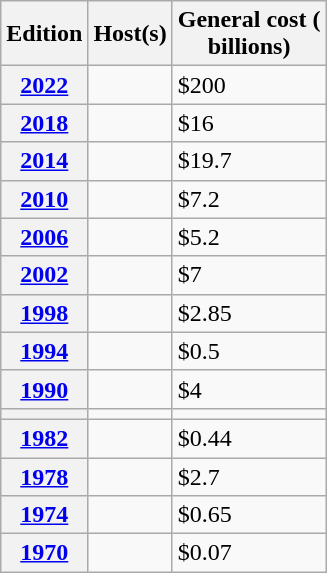<table class="wikitable">
<tr>
<th scope="col">Edition</th>
<th scope="col">Host(s)</th>
<th scope="col">General cost (<br>billions)</th>
</tr>
<tr>
<th scope="row"><a href='#'>2022</a></th>
<td></td>
<td>$200</td>
</tr>
<tr>
<th scope="row"><a href='#'>2018</a></th>
<td></td>
<td>$16</td>
</tr>
<tr>
<th scope="row"><a href='#'>2014</a></th>
<td></td>
<td>$19.7</td>
</tr>
<tr>
<th scope="row"><a href='#'>2010</a></th>
<td></td>
<td>$7.2</td>
</tr>
<tr>
<th scope="row"><a href='#'>2006</a></th>
<td></td>
<td>$5.2</td>
</tr>
<tr>
<th scope="row"><a href='#'>2002</a></th>
<td><br></td>
<td>$7</td>
</tr>
<tr>
<th scope="row"><a href='#'>1998</a></th>
<td></td>
<td>$2.85</td>
</tr>
<tr>
<th scope="row"><a href='#'>1994</a></th>
<td></td>
<td>$0.5</td>
</tr>
<tr>
<th scope="row"><a href='#'>1990</a></th>
<td></td>
<td>$4</td>
</tr>
<tr>
<th scope="row"></th>
<td></td>
<td></td>
</tr>
<tr>
<th scope="row"><a href='#'>1982</a></th>
<td></td>
<td>$0.44</td>
</tr>
<tr>
<th scope="row"><a href='#'>1978</a></th>
<td></td>
<td>$2.7</td>
</tr>
<tr>
<th scope="row"><a href='#'>1974</a></th>
<td></td>
<td>$0.65</td>
</tr>
<tr>
<th scope="row"><a href='#'>1970</a></th>
<td></td>
<td>$0.07</td>
</tr>
</table>
